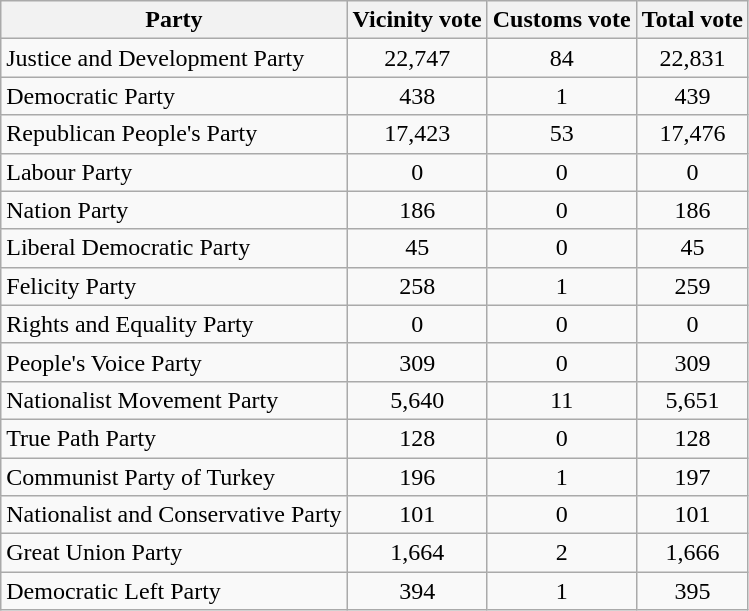<table class="wikitable sortable">
<tr>
<th style="text-align:center;">Party</th>
<th style="text-align:center;">Vicinity vote</th>
<th style="text-align:center;">Customs vote</th>
<th style="text-align:center;">Total vote</th>
</tr>
<tr>
<td>Justice and Development Party</td>
<td style="text-align:center;">22,747</td>
<td style="text-align:center;">84</td>
<td style="text-align:center;">22,831</td>
</tr>
<tr>
<td>Democratic Party</td>
<td style="text-align:center;">438</td>
<td style="text-align:center;">1</td>
<td style="text-align:center;">439</td>
</tr>
<tr>
<td>Republican People's Party</td>
<td style="text-align:center;">17,423</td>
<td style="text-align:center;">53</td>
<td style="text-align:center;">17,476</td>
</tr>
<tr>
<td>Labour Party</td>
<td style="text-align:center;">0</td>
<td style="text-align:center;">0</td>
<td style="text-align:center;">0</td>
</tr>
<tr>
<td>Nation Party</td>
<td style="text-align:center;">186</td>
<td style="text-align:center;">0</td>
<td style="text-align:center;">186</td>
</tr>
<tr>
<td>Liberal Democratic Party</td>
<td style="text-align:center;">45</td>
<td style="text-align:center;">0</td>
<td style="text-align:center;">45</td>
</tr>
<tr>
<td>Felicity Party</td>
<td style="text-align:center;">258</td>
<td style="text-align:center;">1</td>
<td style="text-align:center;">259</td>
</tr>
<tr>
<td>Rights and Equality Party</td>
<td style="text-align:center;">0</td>
<td style="text-align:center;">0</td>
<td style="text-align:center;">0</td>
</tr>
<tr>
<td>People's Voice Party</td>
<td style="text-align:center;">309</td>
<td style="text-align:center;">0</td>
<td style="text-align:center;">309</td>
</tr>
<tr>
<td>Nationalist Movement Party</td>
<td style="text-align:center;">5,640</td>
<td style="text-align:center;">11</td>
<td style="text-align:center;">5,651</td>
</tr>
<tr>
<td>True Path Party</td>
<td style="text-align:center;">128</td>
<td style="text-align:center;">0</td>
<td style="text-align:center;">128</td>
</tr>
<tr>
<td>Communist Party of Turkey</td>
<td style="text-align:center;">196</td>
<td style="text-align:center;">1</td>
<td style="text-align:center;">197</td>
</tr>
<tr>
<td>Nationalist and Conservative Party</td>
<td style="text-align:center;">101</td>
<td style="text-align:center;">0</td>
<td style="text-align:center;">101</td>
</tr>
<tr>
<td>Great Union Party</td>
<td style="text-align:center;">1,664</td>
<td style="text-align:center;">2</td>
<td style="text-align:center;">1,666</td>
</tr>
<tr>
<td>Democratic Left Party</td>
<td style="text-align:center;">394</td>
<td style="text-align:center;">1</td>
<td style="text-align:center;">395</td>
</tr>
</table>
